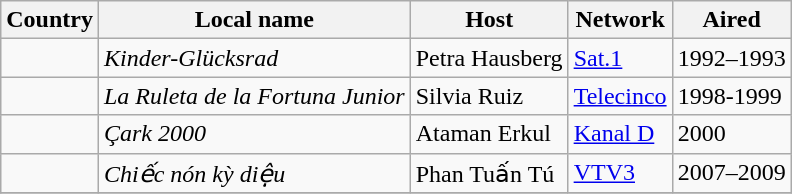<table class="wikitable">
<tr>
<th>Country</th>
<th>Local name</th>
<th>Host</th>
<th>Network</th>
<th>Aired</th>
</tr>
<tr>
<td></td>
<td><em>Kinder-Glücksrad</em></td>
<td>Petra Hausberg</td>
<td><a href='#'>Sat.1</a></td>
<td>1992–1993</td>
</tr>
<tr>
<td></td>
<td><em>La Ruleta de la Fortuna Junior</em></td>
<td>Silvia Ruiz</td>
<td><a href='#'>Telecinco</a></td>
<td>1998-1999</td>
</tr>
<tr>
<td></td>
<td><em>Çark 2000</em></td>
<td>Ataman Erkul</td>
<td><a href='#'>Kanal D</a></td>
<td>2000</td>
</tr>
<tr>
<td></td>
<td><em>Chiếc nón kỳ diệu</em></td>
<td>Phan Tuấn Tú</td>
<td><a href='#'>VTV3</a></td>
<td>2007–2009</td>
</tr>
<tr>
</tr>
</table>
